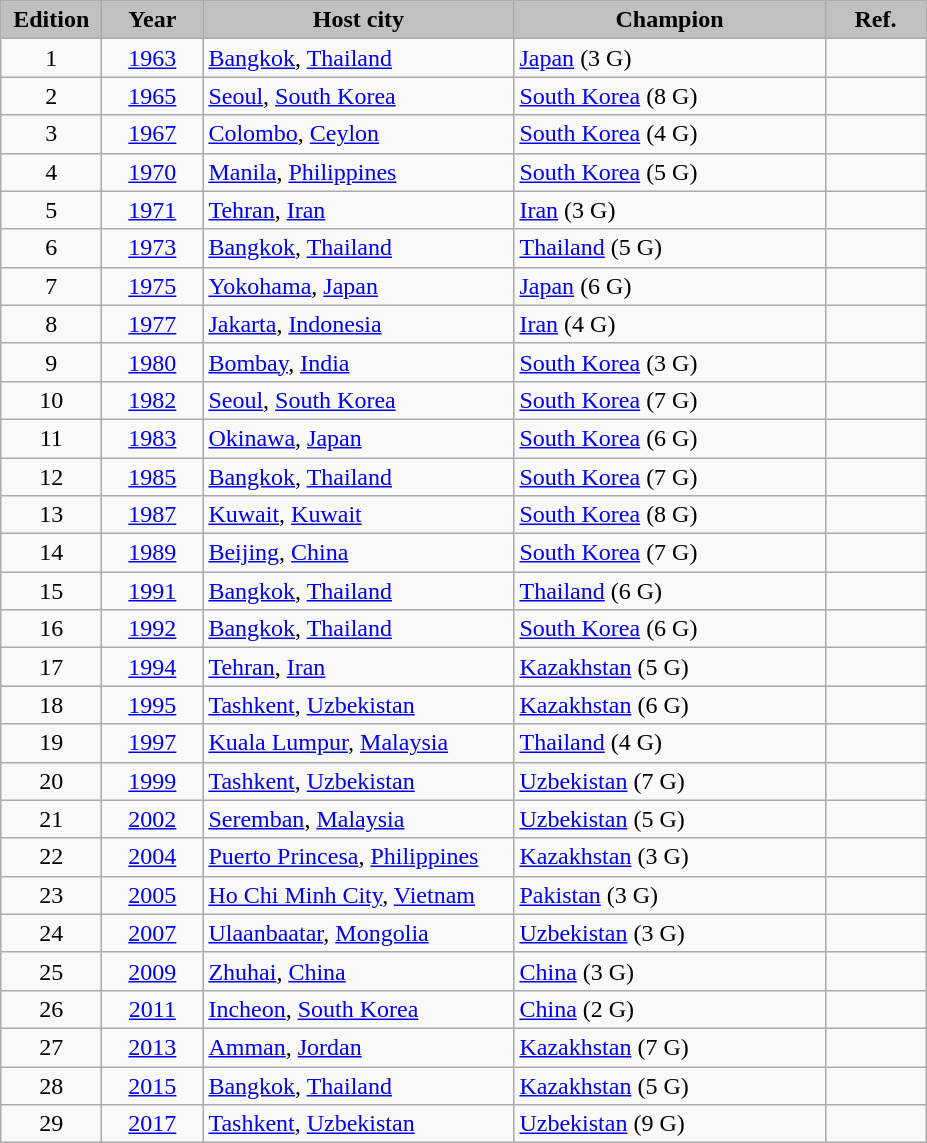<table class="wikitable sortable">
<tr>
<th rowspan="1" style="width: 60px; background-color:#C0C0C0">Edition</th>
<th rowspan="1" style="width: 60px; background-color:#C0C0C0">Year</th>
<th colspan="1" style="width: 200px; background-color:#C0C0C0">Host city</th>
<th rowspan="1" style="width: 200px; background-color:#C0C0C0">Champion</th>
<th rowspan="1" style="width: 60px; background-color:#C0C0C0">Ref.</th>
</tr>
<tr>
<td style="text-align:center">1</td>
<td style="text-align:center"><a href='#'>1963</a></td>
<td> <a href='#'>Bangkok</a>, <a href='#'>Thailand</a></td>
<td> <a href='#'>Japan</a> (3 G)</td>
<td></td>
</tr>
<tr>
<td style="text-align:center">2</td>
<td style="text-align:center"><a href='#'>1965</a></td>
<td> <a href='#'>Seoul</a>, <a href='#'>South Korea</a></td>
<td> <a href='#'>South Korea</a> (8 G)</td>
<td></td>
</tr>
<tr>
<td style="text-align:center">3</td>
<td style="text-align:center"><a href='#'>1967</a></td>
<td> <a href='#'>Colombo</a>, <a href='#'>Ceylon</a></td>
<td> <a href='#'>South Korea</a> (4 G)</td>
<td></td>
</tr>
<tr>
<td style="text-align:center">4</td>
<td style="text-align:center"><a href='#'>1970</a></td>
<td> <a href='#'>Manila</a>, <a href='#'>Philippines</a></td>
<td> <a href='#'>South Korea</a> (5 G)</td>
<td></td>
</tr>
<tr>
<td style="text-align:center">5</td>
<td style="text-align:center"><a href='#'>1971</a></td>
<td> <a href='#'>Tehran</a>, <a href='#'>Iran</a></td>
<td> <a href='#'>Iran</a> (3 G)</td>
<td></td>
</tr>
<tr>
<td style="text-align:center">6</td>
<td style="text-align:center"><a href='#'>1973</a></td>
<td> <a href='#'>Bangkok</a>, <a href='#'>Thailand</a></td>
<td> <a href='#'>Thailand</a> (5 G)</td>
<td></td>
</tr>
<tr>
<td style="text-align:center">7</td>
<td style="text-align:center"><a href='#'>1975</a></td>
<td> <a href='#'>Yokohama</a>, <a href='#'>Japan</a></td>
<td> <a href='#'>Japan</a> (6 G)</td>
<td></td>
</tr>
<tr>
<td style="text-align:center">8</td>
<td style="text-align:center"><a href='#'>1977</a></td>
<td> <a href='#'>Jakarta</a>, <a href='#'>Indonesia</a></td>
<td> <a href='#'>Iran</a> (4 G)</td>
<td></td>
</tr>
<tr>
<td style="text-align:center">9</td>
<td style="text-align:center"><a href='#'>1980</a></td>
<td> <a href='#'>Bombay</a>, <a href='#'>India</a></td>
<td> <a href='#'>South Korea</a> (3 G)</td>
<td></td>
</tr>
<tr>
<td style="text-align:center">10</td>
<td style="text-align:center"><a href='#'>1982</a></td>
<td> <a href='#'>Seoul</a>, <a href='#'>South Korea</a></td>
<td> <a href='#'>South Korea</a> (7 G)</td>
<td></td>
</tr>
<tr>
<td style="text-align:center">11</td>
<td style="text-align:center"><a href='#'>1983</a></td>
<td> <a href='#'>Okinawa</a>, <a href='#'>Japan</a></td>
<td> <a href='#'>South Korea</a> (6 G)</td>
<td></td>
</tr>
<tr>
<td style="text-align:center">12</td>
<td style="text-align:center"><a href='#'>1985</a></td>
<td> <a href='#'>Bangkok</a>, <a href='#'>Thailand</a></td>
<td> <a href='#'>South Korea</a> (7 G)</td>
<td></td>
</tr>
<tr>
<td style="text-align:center">13</td>
<td style="text-align:center"><a href='#'>1987</a></td>
<td> <a href='#'>Kuwait</a>, <a href='#'>Kuwait</a></td>
<td> <a href='#'>South Korea</a> (8 G)</td>
<td></td>
</tr>
<tr>
<td style="text-align:center">14</td>
<td style="text-align:center"><a href='#'>1989</a></td>
<td> <a href='#'>Beijing</a>, <a href='#'>China</a></td>
<td> <a href='#'>South Korea</a> (7 G)</td>
<td></td>
</tr>
<tr>
<td style="text-align:center">15</td>
<td style="text-align:center"><a href='#'>1991</a></td>
<td> <a href='#'>Bangkok</a>, <a href='#'>Thailand</a></td>
<td> <a href='#'>Thailand</a> (6 G)</td>
<td></td>
</tr>
<tr>
<td style="text-align:center">16</td>
<td style="text-align:center"><a href='#'>1992</a></td>
<td> <a href='#'>Bangkok</a>, <a href='#'>Thailand</a></td>
<td> <a href='#'>South Korea</a> (6 G)</td>
<td></td>
</tr>
<tr>
<td style="text-align:center">17</td>
<td style="text-align:center"><a href='#'>1994</a></td>
<td> <a href='#'>Tehran</a>, <a href='#'>Iran</a></td>
<td> <a href='#'>Kazakhstan</a> (5 G)</td>
<td></td>
</tr>
<tr>
<td style="text-align:center">18</td>
<td style="text-align:center"><a href='#'>1995</a></td>
<td> <a href='#'>Tashkent</a>, <a href='#'>Uzbekistan</a></td>
<td> <a href='#'>Kazakhstan</a> (6 G)</td>
<td></td>
</tr>
<tr>
<td style="text-align:center">19</td>
<td style="text-align:center"><a href='#'>1997</a></td>
<td> <a href='#'>Kuala Lumpur</a>, <a href='#'>Malaysia</a></td>
<td> <a href='#'>Thailand</a> (4 G)</td>
<td></td>
</tr>
<tr>
<td style="text-align:center">20</td>
<td style="text-align:center"><a href='#'>1999</a></td>
<td> <a href='#'>Tashkent</a>, <a href='#'>Uzbekistan</a></td>
<td> <a href='#'>Uzbekistan</a> (7 G)</td>
<td></td>
</tr>
<tr>
<td style="text-align:center">21</td>
<td style="text-align:center"><a href='#'>2002</a></td>
<td> <a href='#'>Seremban</a>, <a href='#'>Malaysia</a></td>
<td> <a href='#'>Uzbekistan</a> (5 G)</td>
<td></td>
</tr>
<tr>
<td style="text-align:center">22</td>
<td style="text-align:center"><a href='#'>2004</a></td>
<td> <a href='#'>Puerto Princesa</a>, <a href='#'>Philippines</a></td>
<td> <a href='#'>Kazakhstan</a> (3 G)</td>
<td></td>
</tr>
<tr>
<td style="text-align:center">23</td>
<td style="text-align:center"><a href='#'>2005</a></td>
<td> <a href='#'>Ho Chi Minh City</a>, <a href='#'>Vietnam</a></td>
<td> <a href='#'>Pakistan</a> (3 G)</td>
<td></td>
</tr>
<tr>
<td style="text-align:center">24</td>
<td style="text-align:center"><a href='#'>2007</a></td>
<td> <a href='#'>Ulaanbaatar</a>, <a href='#'>Mongolia</a></td>
<td> <a href='#'>Uzbekistan</a> (3 G)</td>
<td></td>
</tr>
<tr>
<td style="text-align:center">25</td>
<td style="text-align:center"><a href='#'>2009</a></td>
<td> <a href='#'>Zhuhai</a>, <a href='#'>China</a></td>
<td> <a href='#'>China</a> (3 G)</td>
<td></td>
</tr>
<tr>
<td style="text-align:center">26</td>
<td style="text-align:center"><a href='#'>2011</a></td>
<td> <a href='#'>Incheon</a>, <a href='#'>South Korea</a></td>
<td> <a href='#'>China</a> (2 G)</td>
<td></td>
</tr>
<tr>
<td style="text-align:center">27</td>
<td style="text-align:center"><a href='#'>2013</a></td>
<td> <a href='#'>Amman</a>, <a href='#'>Jordan</a></td>
<td> <a href='#'>Kazakhstan</a> (7 G)</td>
<td></td>
</tr>
<tr>
<td style="text-align:center">28</td>
<td style="text-align:center"><a href='#'>2015</a></td>
<td> <a href='#'>Bangkok</a>, <a href='#'>Thailand</a></td>
<td> <a href='#'>Kazakhstan</a> (5 G)</td>
<td></td>
</tr>
<tr>
<td style="text-align:center">29</td>
<td style="text-align:center"><a href='#'>2017</a></td>
<td> <a href='#'>Tashkent</a>, <a href='#'>Uzbekistan</a></td>
<td> <a href='#'>Uzbekistan</a> (9 G)</td>
<td></td>
</tr>
</table>
